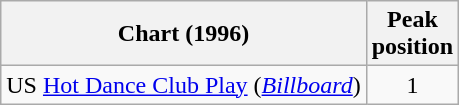<table class="wikitable sortable">
<tr>
<th>Chart (1996)</th>
<th>Peak<br>position</th>
</tr>
<tr>
<td>US <a href='#'>Hot Dance Club Play</a> (<em><a href='#'>Billboard</a></em>)</td>
<td style="text-align:center;">1</td>
</tr>
</table>
